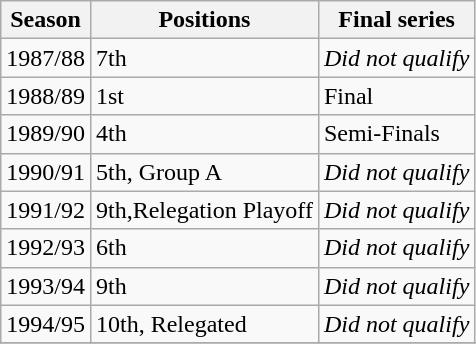<table class="wikitable">
<tr>
<th>Season</th>
<th>Positions</th>
<th>Final series</th>
</tr>
<tr>
<td>1987/88</td>
<td>7th</td>
<td><em>Did not qualify</em></td>
</tr>
<tr>
<td>1988/89</td>
<td>1st</td>
<td>Final</td>
</tr>
<tr>
<td>1989/90</td>
<td>4th</td>
<td>Semi-Finals</td>
</tr>
<tr>
<td>1990/91</td>
<td>5th, Group A</td>
<td><em>Did not qualify</em></td>
</tr>
<tr>
<td>1991/92</td>
<td>9th,Relegation Playoff</td>
<td><em>Did not qualify</em></td>
</tr>
<tr>
<td>1992/93</td>
<td>6th</td>
<td><em>Did not qualify</em></td>
</tr>
<tr>
<td>1993/94</td>
<td>9th</td>
<td><em>Did not qualify</em></td>
</tr>
<tr>
<td>1994/95</td>
<td>10th, Relegated</td>
<td><em>Did not qualify</em></td>
</tr>
<tr>
</tr>
</table>
